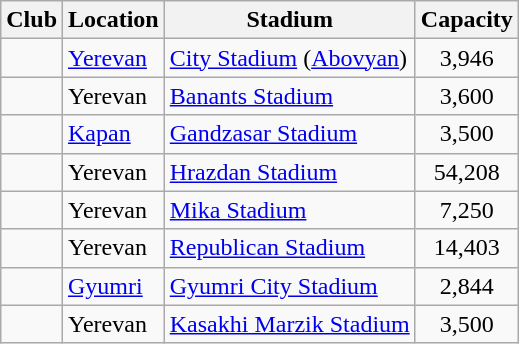<table class="wikitable sortable">
<tr>
<th>Club</th>
<th>Location</th>
<th>Stadium</th>
<th>Capacity</th>
</tr>
<tr>
<td></td>
<td><a href='#'>Yerevan</a></td>
<td><a href='#'>City Stadium</a> (<a href='#'>Abovyan</a>)</td>
<td align="center">3,946</td>
</tr>
<tr>
<td></td>
<td>Yerevan</td>
<td><a href='#'>Banants Stadium</a></td>
<td align="center">3,600</td>
</tr>
<tr>
<td></td>
<td><a href='#'>Kapan</a></td>
<td><a href='#'>Gandzasar Stadium</a></td>
<td align="center">3,500</td>
</tr>
<tr>
<td></td>
<td>Yerevan</td>
<td><a href='#'>Hrazdan Stadium</a></td>
<td align="center">54,208</td>
</tr>
<tr>
<td></td>
<td>Yerevan</td>
<td><a href='#'>Mika Stadium</a></td>
<td align="center">7,250</td>
</tr>
<tr>
<td></td>
<td>Yerevan</td>
<td><a href='#'>Republican Stadium</a></td>
<td align="center">14,403</td>
</tr>
<tr>
<td></td>
<td><a href='#'>Gyumri</a></td>
<td><a href='#'>Gyumri City Stadium</a></td>
<td align="center">2,844</td>
</tr>
<tr>
<td></td>
<td>Yerevan</td>
<td><a href='#'>Kasakhi Marzik Stadium</a></td>
<td align="center">3,500</td>
</tr>
</table>
